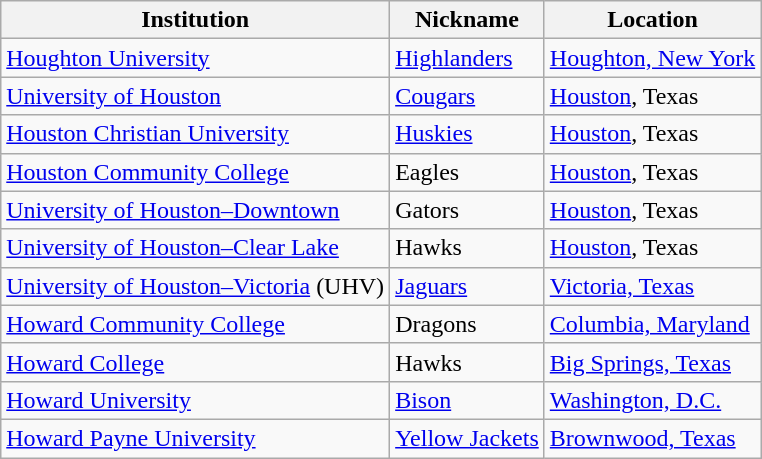<table class="wikitable">
<tr>
<th>Institution</th>
<th>Nickname</th>
<th>Location</th>
</tr>
<tr>
<td><a href='#'>Houghton University</a></td>
<td><a href='#'>Highlanders</a></td>
<td><a href='#'>Houghton, New York</a></td>
</tr>
<tr>
<td><a href='#'>University of Houston</a></td>
<td><a href='#'>Cougars</a></td>
<td><a href='#'>Houston</a>, Texas</td>
</tr>
<tr>
<td><a href='#'>Houston Christian University</a></td>
<td><a href='#'>Huskies</a></td>
<td><a href='#'>Houston</a>, Texas</td>
</tr>
<tr>
<td><a href='#'>Houston Community College</a></td>
<td>Eagles</td>
<td><a href='#'>Houston</a>, Texas</td>
</tr>
<tr>
<td><a href='#'>University of Houston–Downtown</a></td>
<td>Gators</td>
<td><a href='#'>Houston</a>, Texas</td>
</tr>
<tr>
<td><a href='#'>University of Houston–Clear Lake</a></td>
<td>Hawks</td>
<td><a href='#'>Houston</a>, Texas</td>
</tr>
<tr>
<td><a href='#'>University of Houston–Victoria</a> (UHV)</td>
<td><a href='#'>Jaguars</a></td>
<td><a href='#'>Victoria, Texas</a></td>
</tr>
<tr>
<td><a href='#'>Howard Community College</a></td>
<td>Dragons</td>
<td><a href='#'>Columbia, Maryland</a></td>
</tr>
<tr>
<td><a href='#'>Howard College</a></td>
<td>Hawks</td>
<td><a href='#'>Big Springs, Texas</a></td>
</tr>
<tr>
<td><a href='#'>Howard University</a></td>
<td><a href='#'>Bison</a></td>
<td><a href='#'>Washington, D.C.</a></td>
</tr>
<tr>
<td><a href='#'>Howard Payne University</a></td>
<td><a href='#'>Yellow Jackets</a></td>
<td><a href='#'>Brownwood, Texas</a></td>
</tr>
</table>
